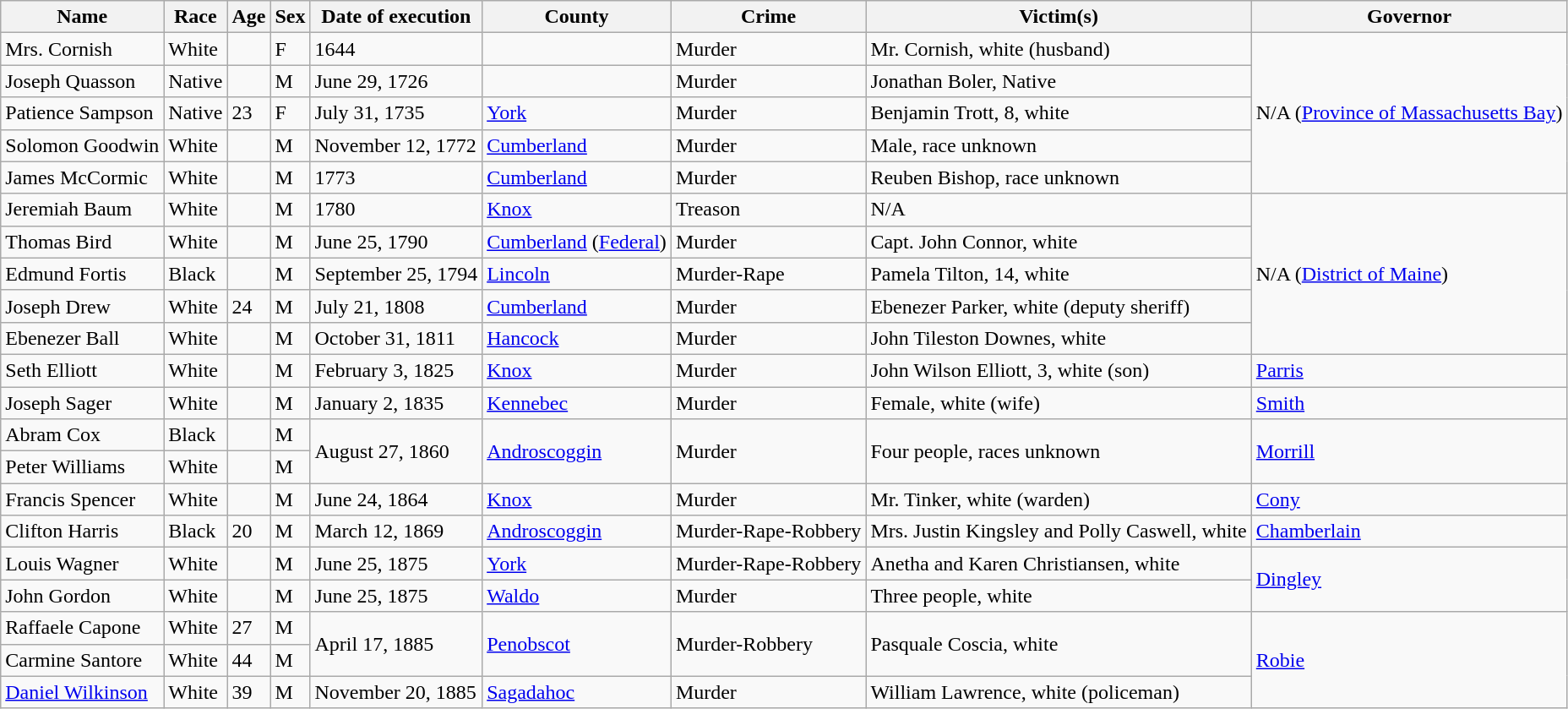<table class="wikitable sortable">
<tr>
<th>Name</th>
<th>Race</th>
<th>Age</th>
<th>Sex</th>
<th>Date of execution</th>
<th>County</th>
<th>Crime</th>
<th>Victim(s)</th>
<th>Governor</th>
</tr>
<tr>
<td>Mrs. Cornish</td>
<td>White</td>
<td></td>
<td>F</td>
<td>1644</td>
<td></td>
<td>Murder</td>
<td>Mr. Cornish, white (husband)</td>
<td rowspan="5">N/A (<a href='#'>Province of Massachusetts Bay</a>)</td>
</tr>
<tr>
<td>Joseph Quasson</td>
<td>Native</td>
<td></td>
<td>M</td>
<td>June 29, 1726</td>
<td></td>
<td>Murder</td>
<td>Jonathan Boler, Native</td>
</tr>
<tr>
<td>Patience Sampson</td>
<td>Native</td>
<td>23</td>
<td>F</td>
<td>July 31, 1735</td>
<td><a href='#'>York</a></td>
<td>Murder</td>
<td>Benjamin Trott, 8, white</td>
</tr>
<tr>
<td>Solomon Goodwin</td>
<td>White</td>
<td></td>
<td>M</td>
<td>November 12, 1772</td>
<td><a href='#'>Cumberland</a></td>
<td>Murder</td>
<td>Male, race unknown</td>
</tr>
<tr>
<td>James McCormic</td>
<td>White</td>
<td></td>
<td>M</td>
<td>1773</td>
<td><a href='#'>Cumberland</a></td>
<td>Murder</td>
<td>Reuben Bishop, race unknown</td>
</tr>
<tr>
<td>Jeremiah Baum</td>
<td>White</td>
<td></td>
<td>M</td>
<td>1780</td>
<td><a href='#'>Knox</a></td>
<td>Treason</td>
<td>N/A</td>
<td rowspan="5">N/A (<a href='#'>District of Maine</a>)</td>
</tr>
<tr>
<td>Thomas Bird</td>
<td>White</td>
<td></td>
<td>M</td>
<td>June 25, 1790</td>
<td><a href='#'>Cumberland</a> (<a href='#'>Federal</a>)</td>
<td>Murder</td>
<td>Capt. John Connor, white</td>
</tr>
<tr>
<td>Edmund Fortis</td>
<td>Black</td>
<td></td>
<td>M</td>
<td>September 25, 1794</td>
<td><a href='#'>Lincoln</a></td>
<td>Murder-Rape</td>
<td>Pamela Tilton, 14, white</td>
</tr>
<tr>
<td>Joseph Drew</td>
<td>White</td>
<td>24</td>
<td>M</td>
<td>July 21, 1808</td>
<td><a href='#'>Cumberland</a></td>
<td>Murder</td>
<td>Ebenezer Parker, white (deputy sheriff)</td>
</tr>
<tr>
<td>Ebenezer Ball</td>
<td>White</td>
<td></td>
<td>M</td>
<td>October 31, 1811</td>
<td><a href='#'>Hancock</a></td>
<td>Murder</td>
<td>John Tileston Downes, white</td>
</tr>
<tr>
<td>Seth Elliott</td>
<td>White</td>
<td></td>
<td>M</td>
<td>February 3, 1825</td>
<td><a href='#'>Knox</a></td>
<td>Murder</td>
<td>John Wilson Elliott, 3, white (son)</td>
<td><a href='#'>Parris</a></td>
</tr>
<tr>
<td>Joseph Sager</td>
<td>White</td>
<td></td>
<td>M</td>
<td>January 2, 1835</td>
<td><a href='#'>Kennebec</a></td>
<td>Murder</td>
<td>Female, white (wife)</td>
<td><a href='#'>Smith</a></td>
</tr>
<tr>
<td>Abram Cox</td>
<td>Black</td>
<td></td>
<td>M</td>
<td rowspan="2">August 27, 1860</td>
<td rowspan="2"><a href='#'>Androscoggin</a></td>
<td rowspan="2">Murder</td>
<td rowspan="2">Four people, races unknown</td>
<td rowspan="2"><a href='#'>Morrill</a></td>
</tr>
<tr>
<td>Peter Williams</td>
<td>White</td>
<td></td>
<td>M</td>
</tr>
<tr>
<td>Francis Spencer</td>
<td>White</td>
<td></td>
<td>M</td>
<td>June 24, 1864</td>
<td><a href='#'>Knox</a></td>
<td>Murder</td>
<td>Mr. Tinker, white (warden)</td>
<td><a href='#'>Cony</a></td>
</tr>
<tr>
<td>Clifton Harris</td>
<td>Black</td>
<td>20</td>
<td>M</td>
<td>March 12, 1869</td>
<td><a href='#'>Androscoggin</a></td>
<td>Murder-Rape-Robbery</td>
<td>Mrs. Justin Kingsley and Polly Caswell, white</td>
<td><a href='#'>Chamberlain</a></td>
</tr>
<tr>
<td>Louis Wagner</td>
<td>White</td>
<td></td>
<td>M</td>
<td>June 25, 1875</td>
<td><a href='#'>York</a></td>
<td>Murder-Rape-Robbery</td>
<td>Anetha and Karen Christiansen, white</td>
<td rowspan="2"><a href='#'>Dingley</a></td>
</tr>
<tr>
<td>John Gordon</td>
<td>White</td>
<td></td>
<td>M</td>
<td>June 25, 1875</td>
<td><a href='#'>Waldo</a></td>
<td>Murder</td>
<td>Three people, white</td>
</tr>
<tr>
<td>Raffaele Capone</td>
<td>White</td>
<td>27</td>
<td>M</td>
<td rowspan="2">April 17, 1885</td>
<td rowspan="2"><a href='#'>Penobscot</a></td>
<td rowspan="2">Murder-Robbery</td>
<td rowspan="2">Pasquale Coscia, white</td>
<td rowspan="3"><a href='#'>Robie</a></td>
</tr>
<tr>
<td>Carmine Santore</td>
<td>White</td>
<td>44</td>
<td>M</td>
</tr>
<tr>
<td><a href='#'>Daniel Wilkinson</a></td>
<td>White</td>
<td>39</td>
<td>M</td>
<td>November 20, 1885</td>
<td><a href='#'>Sagadahoc</a></td>
<td>Murder</td>
<td>William Lawrence, white (policeman)</td>
</tr>
</table>
